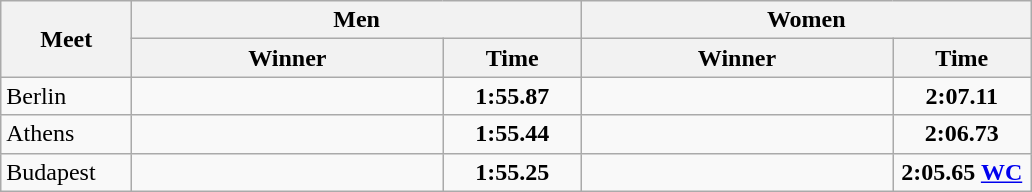<table class="wikitable">
<tr>
<th width=80 rowspan=2>Meet</th>
<th colspan=2>Men</th>
<th colspan=2>Women</th>
</tr>
<tr>
<th width=200>Winner</th>
<th width=85>Time</th>
<th width=200>Winner</th>
<th width=85>Time</th>
</tr>
<tr>
<td>Berlin</td>
<td></td>
<td align=center><strong>1:55.87</strong></td>
<td></td>
<td align=center><strong>2:07.11</strong></td>
</tr>
<tr>
<td>Athens</td>
<td></td>
<td align=center><strong>1:55.44</strong></td>
<td></td>
<td align=center><strong>2:06.73</strong></td>
</tr>
<tr>
<td>Budapest</td>
<td></td>
<td align=center><strong>1:55.25</strong></td>
<td></td>
<td align=center><strong>2:05.65 <a href='#'>WC</a></strong></td>
</tr>
</table>
